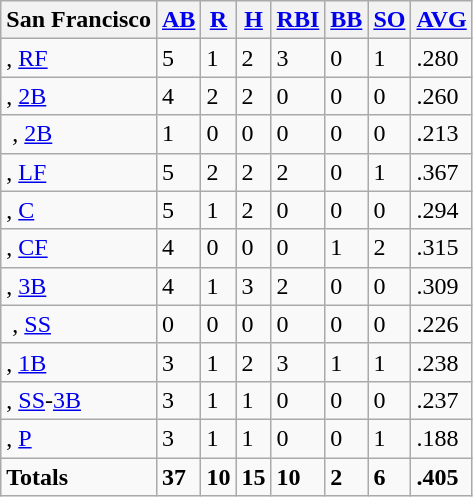<table class="wikitable sortable">
<tr>
<th>San Francisco</th>
<th><a href='#'>AB</a></th>
<th><a href='#'>R</a></th>
<th><a href='#'>H</a></th>
<th><a href='#'>RBI</a></th>
<th><a href='#'>BB</a></th>
<th><a href='#'>SO</a></th>
<th><a href='#'>AVG</a></th>
</tr>
<tr>
<td>, <a href='#'>RF</a></td>
<td>5</td>
<td>1</td>
<td>2</td>
<td>3</td>
<td>0</td>
<td>1</td>
<td>.280</td>
</tr>
<tr>
<td>, <a href='#'>2B</a></td>
<td>4</td>
<td>2</td>
<td>2</td>
<td>0</td>
<td>0</td>
<td>0</td>
<td>.260</td>
</tr>
<tr>
<td> , <a href='#'>2B</a></td>
<td>1</td>
<td>0</td>
<td>0</td>
<td>0</td>
<td>0</td>
<td>0</td>
<td>.213</td>
</tr>
<tr>
<td>, <a href='#'>LF</a></td>
<td>5</td>
<td>2</td>
<td>2</td>
<td>2</td>
<td>0</td>
<td>1</td>
<td>.367</td>
</tr>
<tr>
<td>, <a href='#'>C</a></td>
<td>5</td>
<td>1</td>
<td>2</td>
<td>0</td>
<td>0</td>
<td>0</td>
<td>.294</td>
</tr>
<tr>
<td>, <a href='#'>CF</a></td>
<td>4</td>
<td>0</td>
<td>0</td>
<td>0</td>
<td>1</td>
<td>2</td>
<td>.315</td>
</tr>
<tr>
<td>, <a href='#'>3B</a></td>
<td>4</td>
<td>1</td>
<td>3</td>
<td>2</td>
<td>0</td>
<td>0</td>
<td>.309</td>
</tr>
<tr>
<td> , <a href='#'>SS</a></td>
<td>0</td>
<td>0</td>
<td>0</td>
<td>0</td>
<td>0</td>
<td>0</td>
<td>.226</td>
</tr>
<tr>
<td>, <a href='#'>1B</a></td>
<td>3</td>
<td>1</td>
<td>2</td>
<td>3</td>
<td>1</td>
<td>1</td>
<td>.238</td>
</tr>
<tr>
<td>, <a href='#'>SS</a>-<a href='#'>3B</a></td>
<td>3</td>
<td>1</td>
<td>1</td>
<td>0</td>
<td>0</td>
<td>0</td>
<td>.237</td>
</tr>
<tr>
<td>, <a href='#'>P</a></td>
<td>3</td>
<td>1</td>
<td>1</td>
<td>0</td>
<td>0</td>
<td>1</td>
<td>.188</td>
</tr>
<tr class="sortbottom">
<td><strong>Totals</strong></td>
<td><strong>37</strong></td>
<td><strong>10</strong></td>
<td><strong>15</strong></td>
<td><strong>10</strong></td>
<td><strong>2</strong></td>
<td><strong>6</strong></td>
<td><strong>.405</strong></td>
</tr>
</table>
